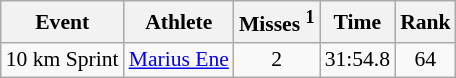<table class="wikitable" style="font-size:90%">
<tr>
<th>Event</th>
<th>Athlete</th>
<th>Misses <sup>1</sup></th>
<th>Time</th>
<th>Rank</th>
</tr>
<tr>
<td>10 km Sprint</td>
<td><a href='#'>Marius Ene</a></td>
<td align="center">2</td>
<td align="center">31:54.8</td>
<td align="center">64</td>
</tr>
</table>
